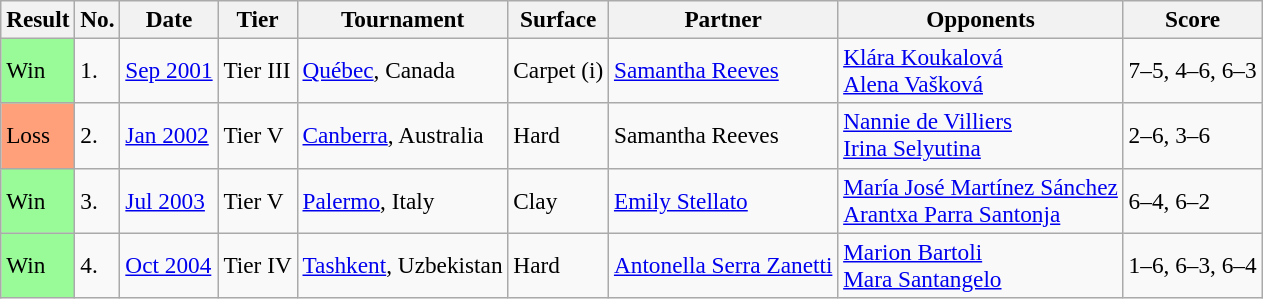<table class="sortable wikitable" style=font-size:97%>
<tr>
<th>Result</th>
<th>No.</th>
<th>Date</th>
<th>Tier</th>
<th>Tournament</th>
<th>Surface</th>
<th>Partner</th>
<th>Opponents</th>
<th class="unsortable">Score</th>
</tr>
<tr>
<td style="background:#98fb98;">Win</td>
<td>1.</td>
<td><a href='#'>Sep 2001</a></td>
<td>Tier III</td>
<td><a href='#'>Québec</a>, Canada</td>
<td>Carpet (i)</td>
<td> <a href='#'>Samantha Reeves</a></td>
<td> <a href='#'>Klára Koukalová</a><br> <a href='#'>Alena Vašková</a></td>
<td>7–5, 4–6, 6–3</td>
</tr>
<tr>
<td style="background:#ffa07a;">Loss</td>
<td>2.</td>
<td><a href='#'>Jan 2002</a></td>
<td>Tier V</td>
<td><a href='#'>Canberra</a>, Australia</td>
<td>Hard</td>
<td> Samantha Reeves</td>
<td> <a href='#'>Nannie de Villiers</a><br> <a href='#'>Irina Selyutina</a></td>
<td>2–6, 3–6</td>
</tr>
<tr>
<td bgcolor="98FB98">Win</td>
<td>3.</td>
<td><a href='#'>Jul 2003</a></td>
<td>Tier V</td>
<td><a href='#'>Palermo</a>, Italy</td>
<td>Clay</td>
<td> <a href='#'>Emily Stellato</a></td>
<td> <a href='#'>María José Martínez Sánchez</a><br> <a href='#'>Arantxa Parra Santonja</a></td>
<td>6–4, 6–2</td>
</tr>
<tr>
<td bgcolor=98FB98>Win</td>
<td>4.</td>
<td><a href='#'>Oct 2004</a></td>
<td>Tier IV</td>
<td><a href='#'>Tashkent</a>, Uzbekistan</td>
<td>Hard</td>
<td> <a href='#'>Antonella Serra Zanetti</a></td>
<td> <a href='#'>Marion Bartoli</a> <br>  <a href='#'>Mara Santangelo</a></td>
<td>1–6, 6–3, 6–4</td>
</tr>
</table>
